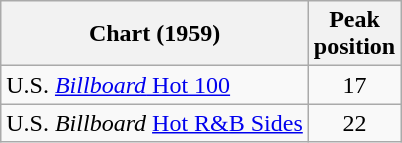<table class="wikitable sortable">
<tr>
<th>Chart (1959)</th>
<th>Peak<br>position</th>
</tr>
<tr>
<td>U.S. <a href='#'><em>Billboard</em> Hot 100</a></td>
<td align="center">17</td>
</tr>
<tr>
<td>U.S. <em>Billboard</em> <a href='#'>Hot R&B Sides</a></td>
<td align="center">22</td>
</tr>
</table>
